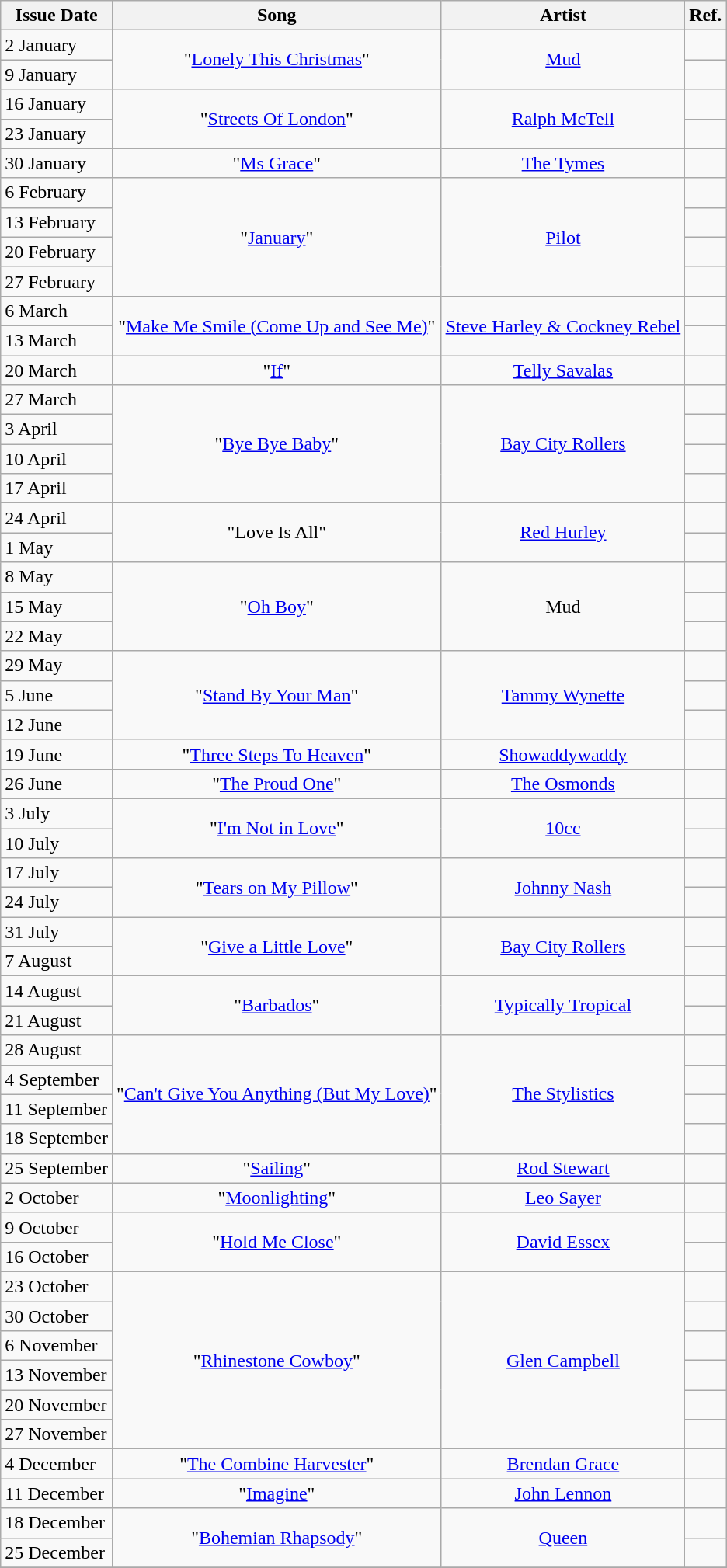<table class="wikitable">
<tr>
<th>Issue Date</th>
<th>Song</th>
<th>Artist</th>
<th>Ref.</th>
</tr>
<tr>
<td>2 January</td>
<td rowspan="2" align="center">"<a href='#'>Lonely This Christmas</a>"</td>
<td rowspan="2" align="center"><a href='#'>Mud</a></td>
<td></td>
</tr>
<tr>
<td>9 January</td>
<td></td>
</tr>
<tr>
<td>16 January</td>
<td rowspan="2" align="center">"<a href='#'>Streets Of London</a>"</td>
<td rowspan="2" align="center"><a href='#'>Ralph McTell</a></td>
<td></td>
</tr>
<tr>
<td>23 January</td>
<td></td>
</tr>
<tr>
<td>30 January</td>
<td align="center">"<a href='#'>Ms Grace</a>"</td>
<td align="center"><a href='#'>The Tymes</a></td>
<td></td>
</tr>
<tr>
<td>6 February</td>
<td rowspan="4" align="center">"<a href='#'>January</a>"</td>
<td rowspan="4" align="center"><a href='#'>Pilot</a></td>
<td></td>
</tr>
<tr>
<td>13 February</td>
<td></td>
</tr>
<tr>
<td>20 February</td>
<td></td>
</tr>
<tr d>
<td>27 February</td>
<td></td>
</tr>
<tr>
<td>6 March</td>
<td rowspan="2" align="center">"<a href='#'>Make Me Smile (Come Up and See Me)</a>"</td>
<td rowspan="2" align="center"><a href='#'>Steve Harley & Cockney Rebel</a></td>
<td></td>
</tr>
<tr>
<td>13 March</td>
<td></td>
</tr>
<tr>
<td>20 March</td>
<td align="center">"<a href='#'>If</a>"</td>
<td align="center"><a href='#'>Telly Savalas</a></td>
<td></td>
</tr>
<tr>
<td>27 March</td>
<td rowspan="4" align="center">"<a href='#'>Bye Bye Baby</a>"</td>
<td rowspan="4" align="center"><a href='#'>Bay City Rollers</a></td>
<td></td>
</tr>
<tr>
<td>3 April</td>
<td></td>
</tr>
<tr>
<td>10 April</td>
<td></td>
</tr>
<tr>
<td>17 April</td>
<td></td>
</tr>
<tr>
<td>24 April</td>
<td rowspan="2" align="center">"Love Is All"</td>
<td rowspan="2" align="center"><a href='#'>Red Hurley</a></td>
<td></td>
</tr>
<tr>
<td>1 May</td>
<td></td>
</tr>
<tr>
<td>8 May</td>
<td rowspan="3" align="center">"<a href='#'>Oh Boy</a>"</td>
<td rowspan="3" align="center">Mud</td>
<td></td>
</tr>
<tr>
<td>15 May</td>
<td></td>
</tr>
<tr>
<td>22 May</td>
<td></td>
</tr>
<tr>
<td>29 May</td>
<td rowspan="3" align="center">"<a href='#'>Stand By Your Man</a>"</td>
<td rowspan="3" align="center"><a href='#'>Tammy Wynette</a></td>
<td></td>
</tr>
<tr>
<td>5 June</td>
<td></td>
</tr>
<tr>
<td>12 June</td>
<td></td>
</tr>
<tr>
<td>19 June</td>
<td align="center">"<a href='#'>Three Steps To Heaven</a>"</td>
<td align="center"><a href='#'>Showaddywaddy</a></td>
<td></td>
</tr>
<tr>
<td>26 June</td>
<td align="center">"<a href='#'>The Proud One</a>"</td>
<td align="center"><a href='#'>The Osmonds</a></td>
<td></td>
</tr>
<tr>
<td>3 July</td>
<td rowspan="2" align="center">"<a href='#'>I'm Not in Love</a>"</td>
<td rowspan="2" align="center"><a href='#'>10cc</a></td>
<td></td>
</tr>
<tr>
<td>10 July</td>
<td></td>
</tr>
<tr>
<td>17 July</td>
<td rowspan="2" align="center">"<a href='#'>Tears on My Pillow</a>"</td>
<td rowspan="2" align="center"><a href='#'>Johnny Nash</a></td>
<td></td>
</tr>
<tr>
<td>24 July</td>
<td></td>
</tr>
<tr>
<td>31 July</td>
<td rowspan="2" align="center">"<a href='#'>Give a Little Love</a>"</td>
<td rowspan="2" align="center"><a href='#'>Bay City Rollers</a></td>
<td></td>
</tr>
<tr>
<td>7 August</td>
<td></td>
</tr>
<tr>
<td>14 August</td>
<td rowspan="2" align="center">"<a href='#'>Barbados</a>"</td>
<td rowspan="2" align="center"><a href='#'>Typically Tropical</a></td>
<td></td>
</tr>
<tr>
<td>21 August</td>
<td></td>
</tr>
<tr>
<td>28 August</td>
<td rowspan="4" align="center">"<a href='#'>Can't Give You Anything (But My Love)</a>"</td>
<td rowspan="4" align="center"><a href='#'>The Stylistics</a></td>
<td></td>
</tr>
<tr>
<td>4 September</td>
<td></td>
</tr>
<tr>
<td>11 September</td>
<td></td>
</tr>
<tr>
<td>18 September</td>
<td></td>
</tr>
<tr>
<td>25 September</td>
<td align="center">"<a href='#'>Sailing</a>"</td>
<td align="center"><a href='#'>Rod Stewart</a></td>
<td></td>
</tr>
<tr>
<td>2 October</td>
<td align="center">"<a href='#'>Moonlighting</a>"</td>
<td align="center"><a href='#'>Leo Sayer</a></td>
<td></td>
</tr>
<tr>
<td>9 October</td>
<td rowspan="2" align="center">"<a href='#'>Hold Me Close</a>"</td>
<td rowspan="2" align="center"><a href='#'>David Essex</a></td>
<td></td>
</tr>
<tr>
<td>16 October</td>
<td></td>
</tr>
<tr>
<td>23 October</td>
<td rowspan="6" align="center">"<a href='#'>Rhinestone Cowboy</a>"</td>
<td rowspan="6" align="center"><a href='#'>Glen Campbell</a></td>
<td></td>
</tr>
<tr>
<td>30 October</td>
<td></td>
</tr>
<tr>
<td>6 November</td>
<td></td>
</tr>
<tr>
<td>13 November</td>
<td></td>
</tr>
<tr>
<td>20 November</td>
<td></td>
</tr>
<tr>
<td>27 November</td>
<td></td>
</tr>
<tr>
<td>4 December</td>
<td align="center">"<a href='#'>The Combine Harvester</a>"</td>
<td align="center"><a href='#'>Brendan Grace</a></td>
<td></td>
</tr>
<tr>
<td>11 December</td>
<td align="center">"<a href='#'>Imagine</a>"</td>
<td align="center"><a href='#'>John Lennon</a></td>
<td></td>
</tr>
<tr>
<td>18 December</td>
<td rowspan="2" align="center">"<a href='#'>Bohemian Rhapsody</a>"</td>
<td rowspan="2" align="center"><a href='#'>Queen</a></td>
<td></td>
</tr>
<tr>
<td>25 December</td>
<td></td>
</tr>
<tr>
</tr>
</table>
